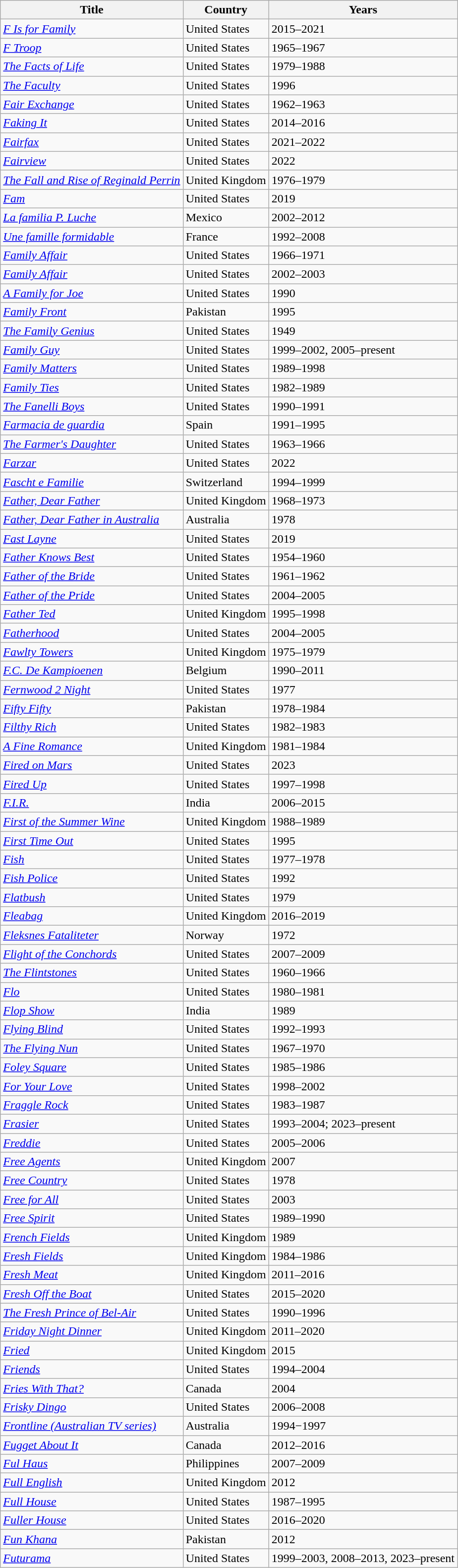<table class="wikitable sortable">
<tr>
<th>Title</th>
<th>Country</th>
<th>Years</th>
</tr>
<tr>
<td><em><a href='#'>F Is for Family</a></em></td>
<td>United States</td>
<td>2015–2021</td>
</tr>
<tr>
<td><em><a href='#'>F Troop</a></em></td>
<td>United States</td>
<td>1965–1967</td>
</tr>
<tr>
<td><em><a href='#'>The Facts of Life</a></em></td>
<td>United States</td>
<td>1979–1988</td>
</tr>
<tr>
<td><em><a href='#'>The Faculty</a></em></td>
<td>United States</td>
<td>1996</td>
</tr>
<tr>
<td><em><a href='#'>Fair Exchange</a></em></td>
<td>United States</td>
<td>1962–1963</td>
</tr>
<tr>
<td><em><a href='#'>Faking It</a></em></td>
<td>United States</td>
<td>2014–2016</td>
</tr>
<tr>
<td><em><a href='#'>Fairfax</a></em></td>
<td>United States</td>
<td>2021–2022</td>
</tr>
<tr>
<td><em><a href='#'>Fairview</a></em></td>
<td>United States</td>
<td>2022</td>
</tr>
<tr>
<td><em><a href='#'>The Fall and Rise of Reginald Perrin</a></em></td>
<td>United Kingdom</td>
<td>1976–1979</td>
</tr>
<tr>
<td><em><a href='#'>Fam</a></em></td>
<td>United States</td>
<td>2019</td>
</tr>
<tr>
<td><em><a href='#'>La familia P. Luche</a></em></td>
<td>Mexico</td>
<td>2002–2012</td>
</tr>
<tr>
<td><em><a href='#'>Une famille formidable</a></em></td>
<td>France</td>
<td>1992–2008</td>
</tr>
<tr>
<td><em><a href='#'>Family Affair</a></em></td>
<td>United States</td>
<td>1966–1971</td>
</tr>
<tr>
<td><a href='#'><em>Family Affair</em></a></td>
<td>United States</td>
<td>2002–2003</td>
</tr>
<tr>
<td><em><a href='#'>A Family for Joe</a></em></td>
<td>United States</td>
<td>1990</td>
</tr>
<tr>
<td><em><a href='#'>Family Front</a></em></td>
<td>Pakistan</td>
<td>1995</td>
</tr>
<tr>
<td><em><a href='#'>The Family Genius</a></em></td>
<td>United States</td>
<td>1949</td>
</tr>
<tr>
<td><em><a href='#'>Family Guy</a></em></td>
<td>United States</td>
<td>1999–2002, 2005–present</td>
</tr>
<tr>
<td><em><a href='#'>Family Matters</a></em></td>
<td>United States</td>
<td>1989–1998</td>
</tr>
<tr>
<td><em><a href='#'>Family Ties</a></em></td>
<td>United States</td>
<td>1982–1989</td>
</tr>
<tr>
<td><em><a href='#'>The Fanelli Boys</a></em></td>
<td>United States</td>
<td>1990–1991</td>
</tr>
<tr>
<td><em><a href='#'>Farmacia de guardia</a></em></td>
<td>Spain</td>
<td>1991–1995</td>
</tr>
<tr>
<td><em><a href='#'>The Farmer's Daughter</a></em></td>
<td>United States</td>
<td>1963–1966</td>
</tr>
<tr>
<td><em><a href='#'>Farzar</a></em></td>
<td>United States</td>
<td>2022</td>
</tr>
<tr>
<td><em><a href='#'>Fascht e Familie</a></em></td>
<td>Switzerland</td>
<td>1994–1999</td>
</tr>
<tr>
<td><em><a href='#'>Father, Dear Father</a></em></td>
<td>United Kingdom</td>
<td>1968–1973</td>
</tr>
<tr>
<td><em><a href='#'>Father, Dear Father in Australia</a></em></td>
<td>Australia</td>
<td>1978</td>
</tr>
<tr>
<td><em><a href='#'>Fast Layne</a></em></td>
<td>United States</td>
<td>2019</td>
</tr>
<tr>
<td><em><a href='#'>Father Knows Best</a></em></td>
<td>United States</td>
<td>1954–1960</td>
</tr>
<tr>
<td><em><a href='#'>Father of the Bride</a></em></td>
<td>United States</td>
<td>1961–1962</td>
</tr>
<tr>
<td><em><a href='#'>Father of the Pride</a></em></td>
<td>United States</td>
<td>2004–2005</td>
</tr>
<tr>
<td><em><a href='#'>Father Ted</a></em></td>
<td>United Kingdom</td>
<td>1995–1998</td>
</tr>
<tr>
<td><em><a href='#'>Fatherhood</a></em></td>
<td>United States</td>
<td>2004–2005</td>
</tr>
<tr>
<td><em><a href='#'>Fawlty Towers</a></em></td>
<td>United Kingdom</td>
<td>1975–1979</td>
</tr>
<tr>
<td><em><a href='#'>F.C. De Kampioenen</a></em></td>
<td>Belgium</td>
<td>1990–2011</td>
</tr>
<tr>
<td><em><a href='#'>Fernwood 2 Night</a></em></td>
<td>United States</td>
<td>1977</td>
</tr>
<tr>
<td><em><a href='#'>Fifty Fifty</a></em></td>
<td>Pakistan</td>
<td>1978–1984</td>
</tr>
<tr>
<td><em><a href='#'>Filthy Rich</a></em></td>
<td>United States</td>
<td>1982–1983</td>
</tr>
<tr>
<td><em><a href='#'>A Fine Romance</a></em></td>
<td>United Kingdom</td>
<td>1981–1984</td>
</tr>
<tr>
<td><em><a href='#'>Fired on Mars</a></em></td>
<td>United States</td>
<td>2023</td>
</tr>
<tr>
<td><em><a href='#'>Fired Up</a></em></td>
<td>United States</td>
<td>1997–1998</td>
</tr>
<tr>
<td><em><a href='#'>F.I.R.</a></em></td>
<td>India</td>
<td>2006–2015</td>
</tr>
<tr>
<td><em><a href='#'>First of the Summer Wine</a></em></td>
<td>United Kingdom</td>
<td>1988–1989</td>
</tr>
<tr>
<td><em><a href='#'>First Time Out</a></em></td>
<td>United States</td>
<td>1995</td>
</tr>
<tr>
<td><em><a href='#'>Fish</a></em></td>
<td>United States</td>
<td>1977–1978</td>
</tr>
<tr>
<td><em><a href='#'>Fish Police</a></em></td>
<td>United States</td>
<td>1992</td>
</tr>
<tr>
<td><em><a href='#'>Flatbush</a></em></td>
<td>United States</td>
<td>1979</td>
</tr>
<tr>
<td><em><a href='#'>Fleabag</a></em></td>
<td>United Kingdom</td>
<td>2016–2019</td>
</tr>
<tr>
<td><em><a href='#'>Fleksnes Fataliteter</a></em></td>
<td>Norway</td>
<td>1972</td>
</tr>
<tr>
<td><em><a href='#'>Flight of the Conchords</a></em></td>
<td>United States</td>
<td>2007–2009</td>
</tr>
<tr>
<td><em><a href='#'>The Flintstones</a></em></td>
<td>United States</td>
<td>1960–1966</td>
</tr>
<tr>
<td><em><a href='#'>Flo</a></em></td>
<td>United States</td>
<td>1980–1981</td>
</tr>
<tr>
<td><em><a href='#'>Flop Show</a></em></td>
<td>India</td>
<td>1989</td>
</tr>
<tr>
<td><em><a href='#'>Flying Blind</a></em></td>
<td>United States</td>
<td>1992–1993</td>
</tr>
<tr>
<td><em><a href='#'>The Flying Nun</a></em></td>
<td>United States</td>
<td>1967–1970</td>
</tr>
<tr>
<td><em><a href='#'>Foley Square</a></em></td>
<td>United States</td>
<td>1985–1986</td>
</tr>
<tr>
<td><em><a href='#'>For Your Love</a></em></td>
<td>United States</td>
<td>1998–2002</td>
</tr>
<tr>
<td><em><a href='#'>Fraggle Rock</a></em></td>
<td>United States</td>
<td>1983–1987</td>
</tr>
<tr>
<td><em><a href='#'>Frasier</a></em></td>
<td>United States</td>
<td>1993–2004; 2023–present</td>
</tr>
<tr>
<td><em><a href='#'>Freddie</a></em></td>
<td>United States</td>
<td>2005–2006</td>
</tr>
<tr>
<td><em><a href='#'>Free Agents</a></em></td>
<td>United Kingdom</td>
<td>2007</td>
</tr>
<tr>
<td><em><a href='#'>Free Country</a></em></td>
<td>United States</td>
<td>1978</td>
</tr>
<tr>
<td><em><a href='#'>Free for All</a></em></td>
<td>United States</td>
<td>2003</td>
</tr>
<tr>
<td><em><a href='#'>Free Spirit</a></em></td>
<td>United States</td>
<td>1989–1990</td>
</tr>
<tr>
<td><em><a href='#'>French Fields</a></em></td>
<td>United Kingdom</td>
<td>1989</td>
</tr>
<tr>
<td><em><a href='#'>Fresh Fields</a></em></td>
<td>United Kingdom</td>
<td>1984–1986</td>
</tr>
<tr>
<td><em><a href='#'>Fresh Meat</a></em></td>
<td>United Kingdom</td>
<td>2011–2016</td>
</tr>
<tr>
<td><em><a href='#'>Fresh Off the Boat</a></em></td>
<td>United States</td>
<td>2015–2020</td>
</tr>
<tr>
<td><em><a href='#'>The Fresh Prince of Bel-Air</a></em></td>
<td>United States</td>
<td>1990–1996</td>
</tr>
<tr>
<td><em><a href='#'>Friday Night Dinner</a></em></td>
<td>United Kingdom</td>
<td>2011–2020</td>
</tr>
<tr>
<td><em><a href='#'>Fried</a></em></td>
<td>United Kingdom</td>
<td>2015</td>
</tr>
<tr>
<td><em><a href='#'>Friends</a></em></td>
<td>United States</td>
<td>1994–2004</td>
</tr>
<tr>
<td><em><a href='#'>Fries With That?</a></em></td>
<td>Canada</td>
<td>2004</td>
</tr>
<tr>
<td><em><a href='#'>Frisky Dingo</a></em></td>
<td>United States</td>
<td>2006–2008</td>
</tr>
<tr>
<td><em><a href='#'>Frontline (Australian TV series)</a></em></td>
<td>Australia</td>
<td>1994−1997</td>
</tr>
<tr>
<td><em><a href='#'>Fugget About It</a></em></td>
<td>Canada</td>
<td>2012–2016</td>
</tr>
<tr>
<td><em><a href='#'>Ful Haus</a></em></td>
<td>Philippines</td>
<td>2007–2009</td>
</tr>
<tr>
<td><em><a href='#'>Full English</a></em></td>
<td>United Kingdom</td>
<td>2012</td>
</tr>
<tr>
<td><em><a href='#'>Full House</a></em></td>
<td>United States</td>
<td>1987–1995</td>
</tr>
<tr>
<td><em><a href='#'>Fuller House</a></em></td>
<td>United States</td>
<td>2016–2020</td>
</tr>
<tr>
<td><em><a href='#'>Fun Khana</a></em></td>
<td>Pakistan</td>
<td>2012</td>
</tr>
<tr>
<td><em><a href='#'>Futurama</a></em></td>
<td>United States</td>
<td>1999–2003, 2008–2013, 2023–present</td>
</tr>
</table>
